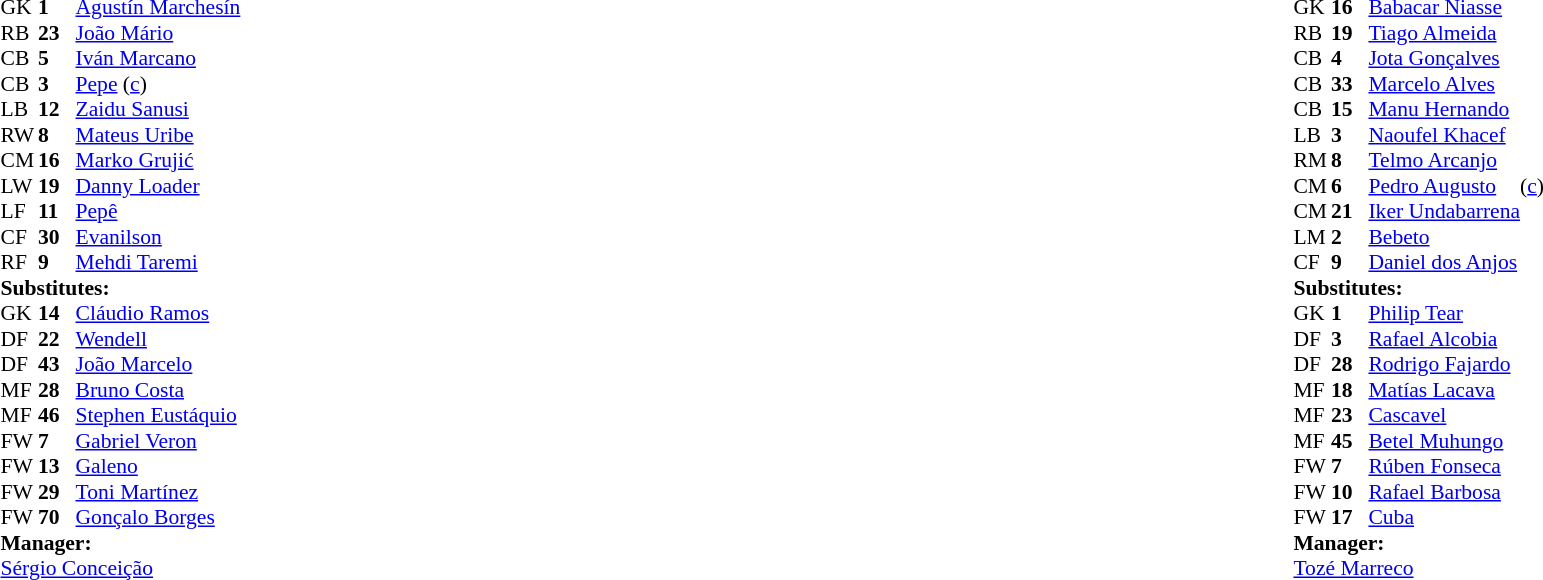<table width="100%">
<tr>
<td valign="top" width="50%"><br><table style="font-size: 90%" cellspacing="0" cellpadding="0">
<tr>
<td colspan="4"></td>
</tr>
<tr>
<th width=25></th>
<th width=25></th>
</tr>
<tr>
<td>GK</td>
<td><strong>1</strong></td>
<td> <a href='#'>Agustín Marchesín</a></td>
</tr>
<tr>
<td>RB</td>
<td><strong>23</strong></td>
<td> <a href='#'>João Mário</a></td>
</tr>
<tr>
<td>CB</td>
<td><strong>5</strong></td>
<td> <a href='#'>Iván Marcano</a></td>
</tr>
<tr>
<td>CB</td>
<td><strong>3</strong></td>
<td> <a href='#'>Pepe</a> (<a href='#'>c</a>)</td>
</tr>
<tr>
<td>LB</td>
<td><strong>12</strong></td>
<td> <a href='#'>Zaidu Sanusi</a></td>
</tr>
<tr>
<td>RW</td>
<td><strong>8</strong></td>
<td> <a href='#'>Mateus Uribe</a></td>
<td></td>
<td></td>
</tr>
<tr>
<td>CM</td>
<td><strong>16</strong></td>
<td> <a href='#'>Marko Grujić</a></td>
<td></td>
<td></td>
</tr>
<tr>
<td>LW</td>
<td><strong>19</strong></td>
<td> <a href='#'>Danny Loader</a></td>
<td></td>
<td></td>
</tr>
<tr>
<td>LF</td>
<td><strong>11</strong></td>
<td> <a href='#'>Pepê</a></td>
<td></td>
<td></td>
</tr>
<tr>
<td>CF</td>
<td><strong>30</strong></td>
<td> <a href='#'>Evanilson</a></td>
<td></td>
<td></td>
</tr>
<tr>
<td>RF</td>
<td><strong>9</strong></td>
<td> <a href='#'>Mehdi Taremi</a></td>
<td></td>
<td></td>
</tr>
<tr>
<td colspan=3><strong>Substitutes:</strong></td>
</tr>
<tr>
<td>GK</td>
<td><strong>14</strong></td>
<td> <a href='#'>Cláudio Ramos</a></td>
</tr>
<tr>
<td>DF</td>
<td><strong>22</strong></td>
<td> <a href='#'>Wendell</a></td>
</tr>
<tr>
<td>DF</td>
<td><strong>43</strong></td>
<td> <a href='#'>João Marcelo</a></td>
</tr>
<tr>
<td>MF</td>
<td><strong>28</strong></td>
<td> <a href='#'>Bruno Costa</a></td>
<td></td>
<td></td>
</tr>
<tr>
<td>MF</td>
<td><strong>46</strong></td>
<td> <a href='#'>Stephen Eustáquio</a></td>
<td></td>
<td></td>
</tr>
<tr>
<td>FW</td>
<td><strong>7</strong></td>
<td> <a href='#'>Gabriel Veron</a></td>
<td></td>
<td></td>
</tr>
<tr>
<td>FW</td>
<td><strong>13</strong></td>
<td> <a href='#'>Galeno</a></td>
<td></td>
<td></td>
</tr>
<tr>
<td>FW</td>
<td><strong>29</strong></td>
<td> <a href='#'>Toni Martínez</a></td>
<td></td>
<td></td>
</tr>
<tr>
<td>FW</td>
<td><strong>70</strong></td>
<td> <a href='#'>Gonçalo Borges</a></td>
</tr>
<tr>
<td colspan=3><strong>Manager:</strong></td>
</tr>
<tr>
<td colspan=4> <a href='#'>Sérgio Conceição</a></td>
</tr>
</table>
</td>
<td valign="top"></td>
<td valign="top" width="50%"><br><table style="font-size: 90%" cellspacing="0" cellpadding="0" align=center>
<tr>
<td colspan="4"></td>
</tr>
<tr>
<th width=25></th>
<th width=25></th>
</tr>
<tr>
<td>GK</td>
<td><strong>16</strong></td>
<td> <a href='#'>Babacar Niasse</a></td>
</tr>
<tr>
<td>RB</td>
<td><strong>19</strong></td>
<td> <a href='#'>Tiago Almeida</a></td>
</tr>
<tr>
<td>CB</td>
<td><strong>4</strong></td>
<td> <a href='#'>Jota Gonçalves</a></td>
<td></td>
<td></td>
</tr>
<tr>
<td>CB</td>
<td><strong>33</strong></td>
<td> <a href='#'>Marcelo Alves</a></td>
<td></td>
</tr>
<tr>
<td>CB</td>
<td><strong>15</strong></td>
<td> <a href='#'>Manu Hernando</a></td>
</tr>
<tr>
<td>LB</td>
<td><strong>3</strong></td>
<td> <a href='#'>Naoufel Khacef</a></td>
<td></td>
<td></td>
</tr>
<tr>
<td>RM</td>
<td><strong>8</strong></td>
<td> <a href='#'>Telmo Arcanjo</a></td>
<td></td>
<td></td>
</tr>
<tr>
<td>CM</td>
<td><strong>6</strong></td>
<td> <a href='#'>Pedro Augusto</a></td>
<td></td>
<td>(<a href='#'>c</a>)</td>
</tr>
<tr>
<td>CM</td>
<td><strong>21</strong></td>
<td> <a href='#'>Iker Undabarrena</a></td>
<td></td>
<td></td>
</tr>
<tr>
<td>LM</td>
<td><strong>2</strong></td>
<td> <a href='#'>Bebeto</a></td>
</tr>
<tr>
<td>CF</td>
<td><strong>9</strong></td>
<td> <a href='#'>Daniel dos Anjos</a></td>
</tr>
<tr>
<td colspan=3><strong>Substitutes:</strong></td>
</tr>
<tr>
<td>GK</td>
<td><strong>1</strong></td>
<td> <a href='#'>Philip Tear</a></td>
</tr>
<tr>
<td>DF</td>
<td><strong>3</strong></td>
<td> <a href='#'>Rafael Alcobia</a></td>
</tr>
<tr>
<td>DF</td>
<td><strong>28</strong></td>
<td> <a href='#'>Rodrigo Fajardo</a></td>
</tr>
<tr>
<td>MF</td>
<td><strong>18</strong></td>
<td> <a href='#'>Matías Lacava</a></td>
<td></td>
<td></td>
</tr>
<tr>
<td>MF</td>
<td><strong>23</strong></td>
<td> <a href='#'>Cascavel</a></td>
<td></td>
<td></td>
</tr>
<tr>
<td>MF</td>
<td><strong>45</strong></td>
<td> <a href='#'>Betel Muhungo</a></td>
</tr>
<tr>
<td>FW</td>
<td><strong>7</strong></td>
<td> <a href='#'>Rúben Fonseca</a></td>
<td></td>
<td></td>
</tr>
<tr>
<td>FW</td>
<td><strong>10</strong></td>
<td> <a href='#'>Rafael Barbosa</a></td>
<td></td>
<td></td>
</tr>
<tr>
<td>FW</td>
<td><strong>17</strong></td>
<td> <a href='#'>Cuba</a></td>
</tr>
<tr>
<td colspan=3><strong>Manager:</strong></td>
</tr>
<tr>
<td colspan=4> <a href='#'>Tozé Marreco</a></td>
</tr>
</table>
</td>
</tr>
</table>
